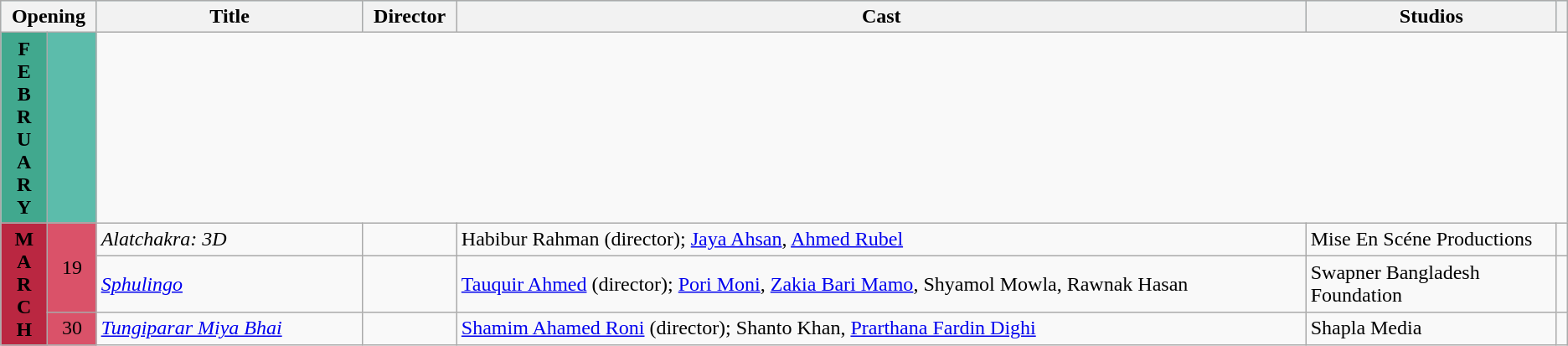<table class="wikitable sortable">
<tr style="background:#b0e0e6; text-align:center"y>
<th colspan="2">Opening</th>
<th style="width:17%">Title</th>
<th>Director</th>
<th>Cast</th>
<th style="width:16%">Studios</th>
<th></th>
</tr>
<tr>
<th rowspan="1" style="text-align:center; background:#41A88E; text color:#000;">F<br>E<br>B<br>R<br>U<br>A<br>R<br>Y</th>
<td rowspan="1" style="text-align:center; background:#5CBCAB"></td>
</tr>
<tr>
<th rowspan="3" style="text-align:center; background:#BA2741; text color:#000;">M<br>A<br>R<br>C<br>H</th>
<td rowspan="2" style="text-align:center; background:#DA5269">19</td>
<td><em>Alatchakra: 3D</em></td>
<td></td>
<td>Habibur Rahman (director); <a href='#'>Jaya Ahsan</a>, <a href='#'>Ahmed Rubel</a></td>
<td>Mise En Scéne Productions</td>
<td></td>
</tr>
<tr>
<td><em><a href='#'>Sphulingo</a></em></td>
<td></td>
<td><a href='#'>Tauquir Ahmed</a> (director); <a href='#'>Pori Moni</a>, <a href='#'>Zakia Bari Mamo</a>, Shyamol Mowla, Rawnak Hasan</td>
<td>Swapner Bangladesh Foundation</td>
<td></td>
</tr>
<tr>
<td rowspan="1" style="text-align:center; background:#DA5269">30</td>
<td><em><a href='#'>Tungiparar Miya Bhai</a></em></td>
<td></td>
<td><a href='#'>Shamim Ahamed Roni</a> (director); Shanto Khan, <a href='#'>Prarthana Fardin Dighi</a></td>
<td>Shapla Media</td>
<td></td>
</tr>
</table>
